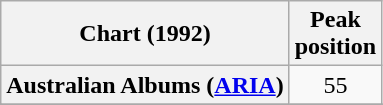<table class="wikitable sortable plainrowheaders" style="text-align:center">
<tr>
<th scope="col">Chart (1992)</th>
<th scope="col">Peak<br>position</th>
</tr>
<tr>
<th scope="row">Australian Albums (<a href='#'>ARIA</a>)</th>
<td>55</td>
</tr>
<tr>
</tr>
<tr>
</tr>
<tr>
</tr>
<tr>
</tr>
<tr>
</tr>
<tr>
</tr>
<tr>
</tr>
<tr>
</tr>
</table>
